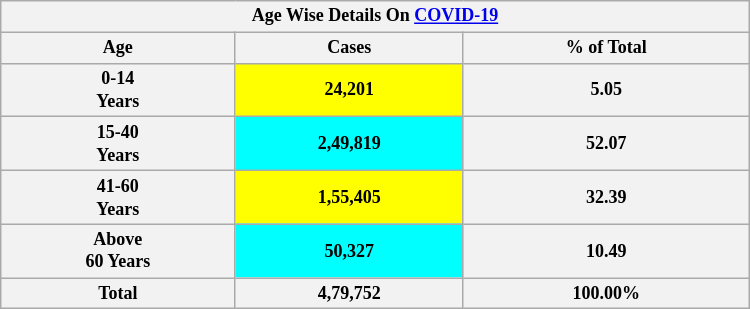<table class="wikitable plainrowheaders sortable mw-collapsible citiwise-data" style="text-align:center; font-size:75%; width:500px;  margin:0px 0px 0em 0em;">
<tr>
<th colspan="3">Age Wise Details On <a href='#'>COVID-19</a></th>
</tr>
<tr>
<th scope="col">Age</th>
<th scope="col">Cases</th>
<th scope="col">% of Total</th>
</tr>
<tr>
<th scope="row">0-14<br>Years</th>
<td style="background:#FFFF00;"><span><strong>24,201</strong></span></td>
<th scope="row">5.05</th>
</tr>
<tr>
<th scope="row">15-40<br>Years</th>
<td style="background:#00FFFF;"><span><strong>2,49,819</strong></span></td>
<th scope="row">52.07</th>
</tr>
<tr>
<th scope="row">41-60<br>Years</th>
<td style="background:#FFFF00;"><span><strong>1,55,405</strong></span></td>
<th scope="row">32.39</th>
</tr>
<tr>
<th scope="row">Above<br>60 Years</th>
<td style="background:#00FFFF;"><span><strong>50,327</strong></span></td>
<th scope="row">10.49</th>
</tr>
<tr>
<th scope="col">Total</th>
<th style="text-align:center;">4,79,752</th>
<th scope="col">100.00%</th>
</tr>
</table>
